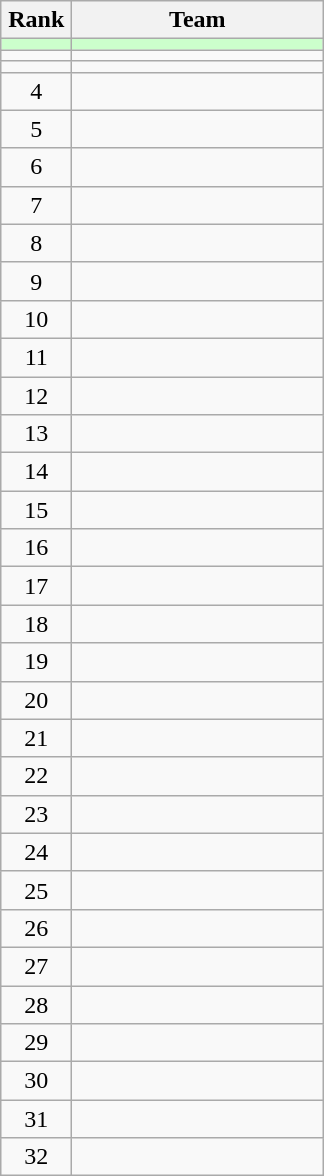<table class="wikitable" style="text-align:center">
<tr>
<th width=40>Rank</th>
<th width=160>Team</th>
</tr>
<tr bgcolor=#ccffcc>
<td></td>
<td style="text-align:left"></td>
</tr>
<tr>
<td></td>
<td style="text-align:left"></td>
</tr>
<tr>
<td></td>
<td style="text-align:left"></td>
</tr>
<tr>
<td>4</td>
<td style="text-align:left"></td>
</tr>
<tr>
<td>5</td>
<td style="text-align:left"></td>
</tr>
<tr>
<td>6</td>
<td style="text-align:left"></td>
</tr>
<tr>
<td>7</td>
<td style="text-align:left"></td>
</tr>
<tr>
<td>8</td>
<td style="text-align:left"></td>
</tr>
<tr>
<td>9</td>
<td style="text-align:left"></td>
</tr>
<tr>
<td>10</td>
<td style="text-align:left"></td>
</tr>
<tr>
<td>11</td>
<td style="text-align:left"></td>
</tr>
<tr>
<td>12</td>
<td style="text-align:left"></td>
</tr>
<tr>
<td>13</td>
<td style="text-align:left"></td>
</tr>
<tr>
<td>14</td>
<td style="text-align:left"></td>
</tr>
<tr>
<td>15</td>
<td style="text-align:left"></td>
</tr>
<tr>
<td>16</td>
<td style="text-align:left"></td>
</tr>
<tr>
<td>17</td>
<td style="text-align:left"></td>
</tr>
<tr>
<td>18</td>
<td style="text-align:left"></td>
</tr>
<tr>
<td>19</td>
<td style="text-align:left"></td>
</tr>
<tr>
<td>20</td>
<td style="text-align:left"></td>
</tr>
<tr>
<td>21</td>
<td style="text-align:left"></td>
</tr>
<tr>
<td>22</td>
<td style="text-align:left"></td>
</tr>
<tr>
<td>23</td>
<td style="text-align:left"></td>
</tr>
<tr>
<td>24</td>
<td style="text-align:left"></td>
</tr>
<tr>
<td>25</td>
<td style="text-align:left"></td>
</tr>
<tr>
<td>26</td>
<td style="text-align:left"></td>
</tr>
<tr>
<td>27</td>
<td style="text-align:left"></td>
</tr>
<tr>
<td>28</td>
<td style="text-align:left"></td>
</tr>
<tr>
<td>29</td>
<td style="text-align:left"></td>
</tr>
<tr>
<td>30</td>
<td style="text-align:left"></td>
</tr>
<tr>
<td>31</td>
<td style="text-align:left"></td>
</tr>
<tr>
<td>32</td>
<td style="text-align:left"></td>
</tr>
</table>
